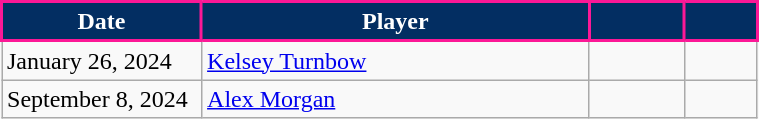<table class="wikitable">
<tr>
<th scope="col" style="background:#032E62; color:white; border:2px solid #FC1896; width:125px;">Date</th>
<th scope="col" style="background:#032E62; color:white; border:2px solid #FC1896; width:250px;">Player</th>
<th scope="col" style="background:#032E62; color:white; border:2px solid #FC1896; width:55px;"></th>
<th scope="col" style="background:#032E62; color:white; border:2px solid #FC1896; width:40px;"></th>
</tr>
<tr>
<td>January 26, 2024</td>
<td> <a href='#'>Kelsey Turnbow</a></td>
<td></td>
<td></td>
</tr>
<tr>
<td>September 8, 2024</td>
<td> <a href='#'>Alex Morgan</a></td>
<td></td>
<td></td>
</tr>
</table>
